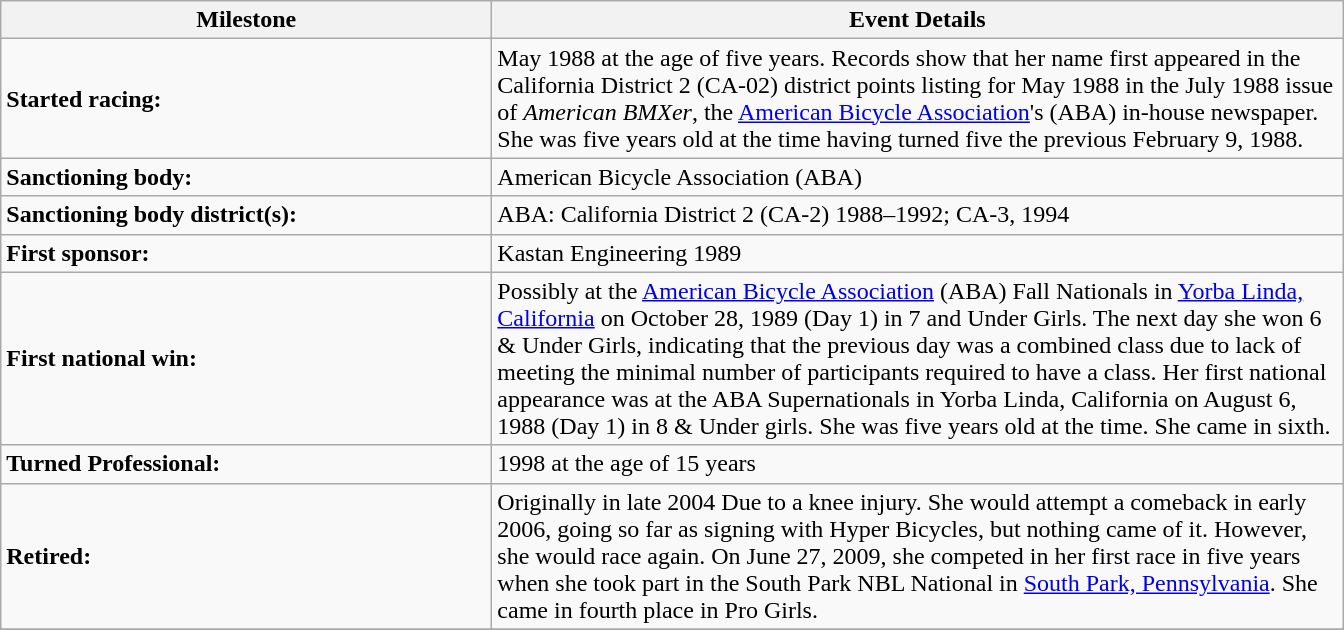<table class="sortable wikitable">
<tr>
<th style="width:20em">Milestone</th>
<th style="width:35em">Event Details</th>
</tr>
<tr>
<td><strong>Started racing:</strong></td>
<td>May 1988 at the age of five years. Records show that her name first appeared in the California District 2 (CA-02) district points listing for May 1988 in the July 1988 issue of <em>American BMXer</em>, the <a href='#'>American Bicycle Association</a>'s (ABA) in-house newspaper. She was five years old at the time having turned five the previous February 9, 1988.</td>
</tr>
<tr>
<td><strong>Sanctioning body:</strong></td>
<td>American Bicycle Association (ABA)</td>
</tr>
<tr>
<td><strong>Sanctioning body district(s):</strong></td>
<td>ABA: California District 2 (CA-2) 1988–1992; CA-3, 1994 </td>
</tr>
<tr>
<td><strong>First sponsor:</strong></td>
<td>Kastan Engineering 1989</td>
</tr>
<tr>
<td><strong>First national win:</strong></td>
<td>Possibly at the <a href='#'>American Bicycle Association</a> (ABA) Fall Nationals in <a href='#'>Yorba Linda, California</a> on October 28, 1989 (Day 1) in 7 and Under Girls. The next day she won 6 & Under Girls, indicating that the previous day was a combined class due to lack of meeting the minimal number of participants required to have a class. Her first national appearance was at the ABA Supernationals in Yorba Linda, California on August 6, 1988 (Day 1) in 8 & Under girls. She was five years old at the time. She came in sixth.</td>
</tr>
<tr>
<td><strong>Turned Professional:</strong></td>
<td>1998 at the age of 15 years<br></td>
</tr>
<tr>
<td><strong>Retired:</strong></td>
<td>Originally in late 2004 Due to a knee injury. She would attempt a comeback in early 2006, going so far as signing with Hyper Bicycles, but nothing came of it. However, she would race again. On June 27, 2009, she competed in her first race in five years when she took part in the South Park NBL National in <a href='#'>South Park, Pennsylvania</a>. She came in fourth place in Pro Girls.</td>
</tr>
<tr>
</tr>
</table>
